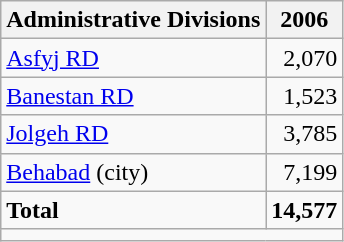<table class="wikitable">
<tr>
<th>Administrative Divisions</th>
<th>2006</th>
</tr>
<tr>
<td><a href='#'>Asfyj RD</a></td>
<td style="text-align: right;">2,070</td>
</tr>
<tr>
<td><a href='#'>Banestan RD</a></td>
<td style="text-align: right;">1,523</td>
</tr>
<tr>
<td><a href='#'>Jolgeh RD</a></td>
<td style="text-align: right;">3,785</td>
</tr>
<tr>
<td><a href='#'>Behabad</a> (city)</td>
<td style="text-align: right;">7,199</td>
</tr>
<tr>
<td><strong>Total</strong></td>
<td style="text-align: right;"><strong>14,577</strong></td>
</tr>
<tr>
<td colspan=2></td>
</tr>
</table>
